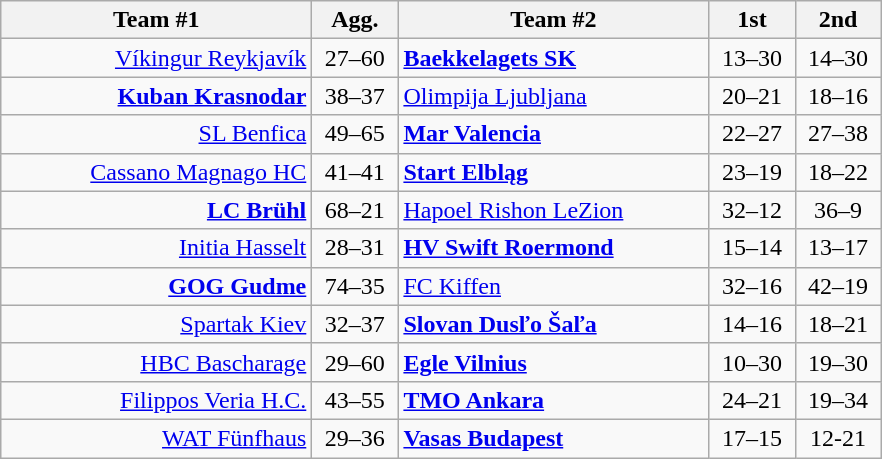<table class=wikitable style="text-align:center">
<tr>
<th width=200>Team #1</th>
<th width=50>Agg.</th>
<th width=200>Team #2</th>
<th width=50>1st</th>
<th width=50>2nd</th>
</tr>
<tr>
<td align=right><a href='#'>Víkingur Reykjavík</a> </td>
<td>27–60</td>
<td align=left> <strong><a href='#'>Baekkelagets SK</a></strong></td>
<td align=center>13–30</td>
<td align=center>14–30</td>
</tr>
<tr>
<td align=right><strong><a href='#'>Kuban Krasnodar</a></strong> </td>
<td>38–37</td>
<td align=left> <a href='#'>Olimpija Ljubljana</a></td>
<td align=center>20–21</td>
<td align=center>18–16</td>
</tr>
<tr>
<td align=right><a href='#'>SL Benfica</a> </td>
<td>49–65</td>
<td align=left> <strong><a href='#'>Mar Valencia</a></strong></td>
<td align=center>22–27</td>
<td align=center>27–38</td>
</tr>
<tr>
<td align=right><a href='#'>Cassano Magnago HC</a> </td>
<td>41–41</td>
<td align=left> <strong><a href='#'>Start Elbląg</a></strong></td>
<td align=center>23–19</td>
<td align=center>18–22</td>
</tr>
<tr>
<td align=right><strong><a href='#'>LC Brühl</a></strong> </td>
<td>68–21</td>
<td align=left> <a href='#'>Hapoel Rishon LeZion</a></td>
<td align=center>32–12</td>
<td align=center>36–9</td>
</tr>
<tr>
<td align=right><a href='#'>Initia Hasselt</a> </td>
<td>28–31</td>
<td align=left> <strong><a href='#'>HV Swift Roermond</a></strong></td>
<td align=center>15–14</td>
<td align=center>13–17</td>
</tr>
<tr>
<td align=right><strong><a href='#'>GOG Gudme</a></strong> </td>
<td>74–35</td>
<td align=left> <a href='#'>FC Kiffen</a></td>
<td align=center>32–16</td>
<td align=center>42–19</td>
</tr>
<tr>
<td align=right><a href='#'>Spartak Kiev</a> </td>
<td>32–37</td>
<td align=left> <strong><a href='#'>Slovan Dusľo Šaľa</a></strong></td>
<td align=center>14–16</td>
<td align=center>18–21</td>
</tr>
<tr>
<td align=right><a href='#'>HBC Bascharage</a> </td>
<td>29–60</td>
<td align=left> <strong><a href='#'>Egle Vilnius</a></strong></td>
<td align=center>10–30</td>
<td align=center>19–30</td>
</tr>
<tr>
<td align=right><a href='#'>Filippos Veria H.C.</a> </td>
<td>43–55</td>
<td align=left> <strong><a href='#'>TMO Ankara</a></strong></td>
<td align=center>24–21</td>
<td align=center>19–34</td>
</tr>
<tr>
<td align=right><a href='#'>WAT Fünfhaus</a> </td>
<td>29–36</td>
<td align=left> <strong><a href='#'>Vasas Budapest</a></strong></td>
<td align=center>17–15</td>
<td align=center>12-21</td>
</tr>
</table>
